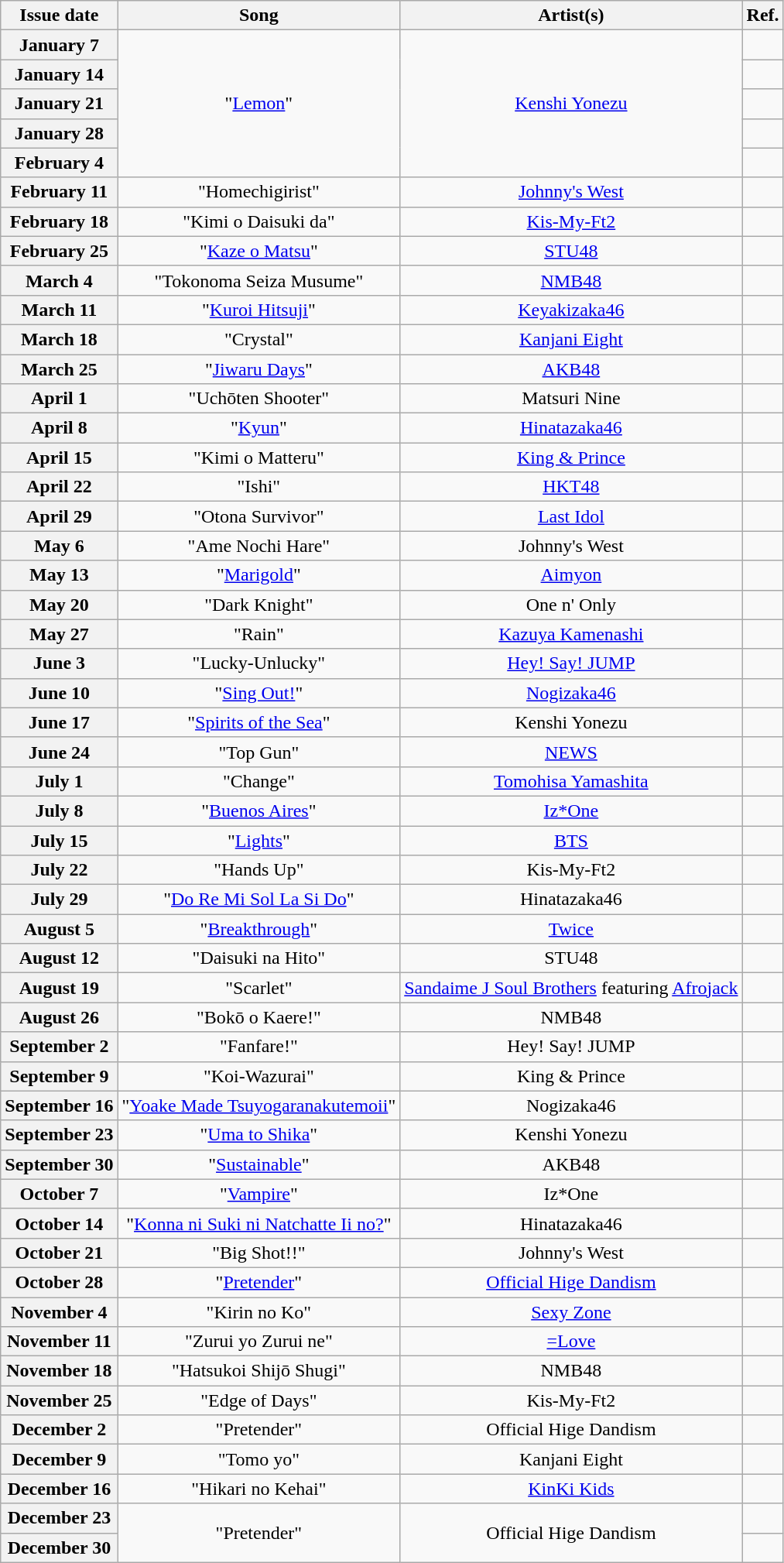<table class="wikitable plainrowheaders" style="text-align: center">
<tr>
<th>Issue date</th>
<th>Song</th>
<th>Artist(s)</th>
<th>Ref.</th>
</tr>
<tr>
<th scope="row">January 7</th>
<td rowspan="5">"<a href='#'>Lemon</a>"</td>
<td rowspan="5"><a href='#'>Kenshi Yonezu</a></td>
<td></td>
</tr>
<tr>
<th scope="row">January 14</th>
<td></td>
</tr>
<tr>
<th scope="row">January 21</th>
<td></td>
</tr>
<tr>
<th scope="row">January 28</th>
<td></td>
</tr>
<tr>
<th scope="row">February 4</th>
<td></td>
</tr>
<tr>
<th scope="row">February 11</th>
<td>"Homechigirist"</td>
<td><a href='#'>Johnny's West</a></td>
<td></td>
</tr>
<tr>
<th scope="row">February 18</th>
<td>"Kimi o Daisuki da"</td>
<td><a href='#'>Kis-My-Ft2</a></td>
<td></td>
</tr>
<tr>
<th scope="row">February 25</th>
<td>"<a href='#'>Kaze o Matsu</a>"</td>
<td><a href='#'>STU48</a></td>
<td></td>
</tr>
<tr>
<th scope="row">March 4</th>
<td>"Tokonoma Seiza Musume"</td>
<td><a href='#'>NMB48</a></td>
<td></td>
</tr>
<tr>
<th scope="row">March 11</th>
<td>"<a href='#'>Kuroi Hitsuji</a>"</td>
<td><a href='#'>Keyakizaka46</a></td>
<td></td>
</tr>
<tr>
<th scope="row">March 18</th>
<td>"Crystal"</td>
<td><a href='#'>Kanjani Eight</a></td>
<td></td>
</tr>
<tr>
<th scope="row">March 25</th>
<td>"<a href='#'>Jiwaru Days</a>"</td>
<td><a href='#'>AKB48</a></td>
<td></td>
</tr>
<tr>
<th scope="row">April 1</th>
<td>"Uchōten Shooter"</td>
<td>Matsuri Nine</td>
<td></td>
</tr>
<tr>
<th scope="row">April 8</th>
<td>"<a href='#'>Kyun</a>"</td>
<td><a href='#'>Hinatazaka46</a></td>
<td></td>
</tr>
<tr>
<th scope="row">April 15</th>
<td>"Kimi o Matteru"</td>
<td><a href='#'>King & Prince</a></td>
<td></td>
</tr>
<tr>
<th scope="row">April 22</th>
<td>"Ishi"</td>
<td><a href='#'>HKT48</a></td>
<td></td>
</tr>
<tr>
<th scope="row">April 29</th>
<td>"Otona Survivor"</td>
<td><a href='#'>Last Idol</a></td>
<td></td>
</tr>
<tr>
<th scope="row">May 6</th>
<td>"Ame Nochi Hare"</td>
<td>Johnny's West</td>
<td></td>
</tr>
<tr>
<th scope="row">May 13</th>
<td>"<a href='#'>Marigold</a>"</td>
<td><a href='#'>Aimyon</a></td>
<td></td>
</tr>
<tr>
<th scope="row">May 20</th>
<td>"Dark Knight"</td>
<td>One n' Only</td>
<td></td>
</tr>
<tr>
<th scope="row">May 27</th>
<td>"Rain"</td>
<td><a href='#'>Kazuya Kamenashi</a></td>
<td></td>
</tr>
<tr>
<th scope="row">June 3</th>
<td>"Lucky-Unlucky"</td>
<td><a href='#'>Hey! Say! JUMP</a></td>
<td></td>
</tr>
<tr>
<th scope="row">June 10</th>
<td>"<a href='#'>Sing Out!</a>"</td>
<td><a href='#'>Nogizaka46</a></td>
<td></td>
</tr>
<tr>
<th scope="row">June 17</th>
<td>"<a href='#'>Spirits of the Sea</a>"</td>
<td>Kenshi Yonezu</td>
<td></td>
</tr>
<tr>
<th scope="row">June 24</th>
<td>"Top Gun"</td>
<td><a href='#'>NEWS</a></td>
<td></td>
</tr>
<tr>
<th scope="row">July 1</th>
<td>"Change"</td>
<td><a href='#'>Tomohisa Yamashita</a></td>
<td></td>
</tr>
<tr>
<th scope="row">July 8</th>
<td>"<a href='#'>Buenos Aires</a>"</td>
<td><a href='#'>Iz*One</a></td>
<td></td>
</tr>
<tr>
<th scope="row">July 15</th>
<td>"<a href='#'>Lights</a>"</td>
<td><a href='#'>BTS</a></td>
<td></td>
</tr>
<tr>
<th scope="row">July 22</th>
<td>"Hands Up"</td>
<td>Kis-My-Ft2</td>
<td></td>
</tr>
<tr>
<th scope="row">July 29</th>
<td>"<a href='#'>Do Re Mi Sol La Si Do</a>"</td>
<td>Hinatazaka46</td>
<td></td>
</tr>
<tr>
<th scope="row">August 5</th>
<td>"<a href='#'>Breakthrough</a>"</td>
<td><a href='#'>Twice</a></td>
<td></td>
</tr>
<tr>
<th scope="row">August 12</th>
<td>"Daisuki na Hito"</td>
<td>STU48</td>
<td></td>
</tr>
<tr>
<th scope="row">August 19</th>
<td>"Scarlet"</td>
<td><a href='#'>Sandaime J Soul Brothers</a> featuring <a href='#'>Afrojack</a></td>
<td></td>
</tr>
<tr>
<th scope="row">August 26</th>
<td>"Bokō o Kaere!"</td>
<td>NMB48</td>
<td></td>
</tr>
<tr>
<th scope="row">September 2</th>
<td>"Fanfare!"</td>
<td>Hey! Say! JUMP</td>
<td></td>
</tr>
<tr>
<th scope="row">September 9</th>
<td>"Koi-Wazurai"</td>
<td>King & Prince</td>
<td></td>
</tr>
<tr>
<th scope="row">September 16</th>
<td>"<a href='#'>Yoake Made Tsuyogaranakutemoii</a>"</td>
<td>Nogizaka46</td>
<td></td>
</tr>
<tr>
<th scope="row">September 23</th>
<td>"<a href='#'>Uma to Shika</a>"</td>
<td>Kenshi Yonezu</td>
<td></td>
</tr>
<tr>
<th scope="row">September 30</th>
<td>"<a href='#'>Sustainable</a>"</td>
<td>AKB48</td>
<td></td>
</tr>
<tr>
<th scope="row">October 7</th>
<td>"<a href='#'>Vampire</a>"</td>
<td>Iz*One</td>
<td></td>
</tr>
<tr>
<th scope="row">October 14</th>
<td>"<a href='#'>Konna ni Suki ni Natchatte Ii no?</a>"</td>
<td>Hinatazaka46</td>
<td></td>
</tr>
<tr>
<th scope="row">October 21</th>
<td>"Big Shot!!"</td>
<td>Johnny's West</td>
<td></td>
</tr>
<tr>
<th scope="row">October 28</th>
<td>"<a href='#'>Pretender</a>"</td>
<td><a href='#'>Official Hige Dandism</a></td>
<td></td>
</tr>
<tr>
<th scope="row">November 4</th>
<td>"Kirin no Ko"</td>
<td><a href='#'>Sexy Zone</a></td>
<td></td>
</tr>
<tr>
<th scope="row">November 11</th>
<td>"Zurui yo Zurui ne"</td>
<td><a href='#'>=Love</a></td>
<td></td>
</tr>
<tr>
<th scope="row">November 18</th>
<td>"Hatsukoi Shijō Shugi"</td>
<td>NMB48</td>
<td></td>
</tr>
<tr>
<th scope="row">November 25</th>
<td>"Edge of Days"</td>
<td>Kis-My-Ft2</td>
<td></td>
</tr>
<tr>
<th scope="row">December 2</th>
<td>"Pretender"</td>
<td>Official Hige Dandism</td>
<td></td>
</tr>
<tr>
<th scope="row">December 9</th>
<td>"Tomo yo"</td>
<td>Kanjani Eight</td>
<td></td>
</tr>
<tr>
<th scope="row">December 16</th>
<td>"Hikari no Kehai"</td>
<td><a href='#'>KinKi Kids</a></td>
<td></td>
</tr>
<tr>
<th scope="row">December 23</th>
<td rowspan="2">"Pretender"</td>
<td rowspan="2">Official Hige Dandism</td>
<td></td>
</tr>
<tr>
<th scope="row">December 30</th>
<td></td>
</tr>
</table>
